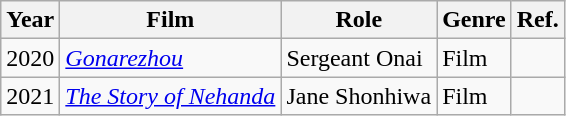<table class="wikitable">
<tr>
<th>Year</th>
<th>Film</th>
<th>Role</th>
<th>Genre</th>
<th>Ref.</th>
</tr>
<tr>
<td>2020</td>
<td><em><a href='#'>Gonarezhou</a></em></td>
<td>Sergeant Onai</td>
<td>Film</td>
<td></td>
</tr>
<tr>
<td>2021</td>
<td><em><a href='#'>The Story of Nehanda</a></em></td>
<td>Jane Shonhiwa</td>
<td>Film</td>
<td></td>
</tr>
</table>
